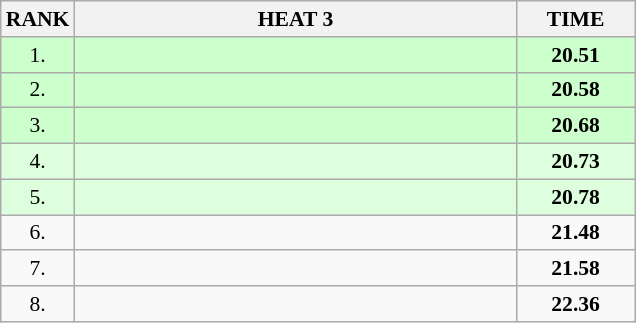<table class="wikitable" style="border-collapse: collapse; font-size: 90%;">
<tr>
<th>RANK</th>
<th style="width: 20em">HEAT 3</th>
<th style="width: 5em">TIME</th>
</tr>
<tr style="background:#ccffcc;">
<td align="center">1.</td>
<td></td>
<td align="center"><strong>20.51</strong></td>
</tr>
<tr style="background:#ccffcc;">
<td align="center">2.</td>
<td></td>
<td align="center"><strong>20.58</strong></td>
</tr>
<tr style="background:#ccffcc;">
<td align="center">3.</td>
<td></td>
<td align="center"><strong>20.68</strong></td>
</tr>
<tr style="background:#ddffdd;">
<td align="center">4.</td>
<td></td>
<td align="center"><strong>20.73</strong></td>
</tr>
<tr style="background:#ddffdd;">
<td align="center">5.</td>
<td></td>
<td align="center"><strong>20.78</strong></td>
</tr>
<tr>
<td align="center">6.</td>
<td></td>
<td align="center"><strong>21.48</strong></td>
</tr>
<tr>
<td align="center">7.</td>
<td></td>
<td align="center"><strong>21.58</strong></td>
</tr>
<tr>
<td align="center">8.</td>
<td></td>
<td align="center"><strong>22.36</strong></td>
</tr>
</table>
